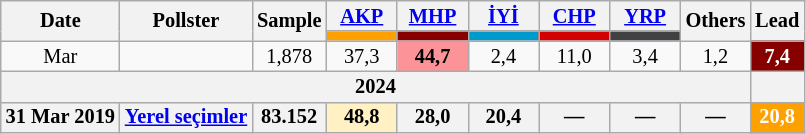<table class="wikitable mw-collapsible" style="text-align:center; font-size:85%; line-height:14px;">
<tr>
<th rowspan="2">Date</th>
<th rowspan="2">Pollster</th>
<th rowspan="2">Sample</th>
<th style="width:3em;"><a href='#'>AKP</a></th>
<th style="width:3em;"><a href='#'>MHP</a></th>
<th style="width:3em;"><a href='#'>İYİ</a></th>
<th style="width:3em;"><a href='#'>CHP</a></th>
<th style="width:3em;"><a href='#'>YRP</a></th>
<th rowspan="2">Others</th>
<th rowspan="2">Lead</th>
</tr>
<tr>
<th style="background:#fda000;"></th>
<th style="background:#870000;"></th>
<th style="background:#0099cc;"></th>
<th style="background:#d40000;"></th>
<th style="background:#414042;"></th>
</tr>
<tr>
<td>Mar</td>
<td></td>
<td>1,878</td>
<td>37,3</td>
<td style="background:#fc9399"><strong>44,7</strong></td>
<td>2,4</td>
<td>11,0</td>
<td>3,4</td>
<td>1,2</td>
<th style="background:#870000; color:white;">7,4</th>
</tr>
<tr>
<th colspan="9">2024</th>
<th></th>
</tr>
<tr>
<th>31 Mar 2019</th>
<th><a href='#'>Yerel seçimler</a></th>
<th>83.152</th>
<th style="background:#FFF1C4">48,8</th>
<th>28,0</th>
<th>20,4</th>
<th>—</th>
<th>—</th>
<th>—</th>
<th style="background:#fda000; color:white;">20,8</th>
</tr>
</table>
